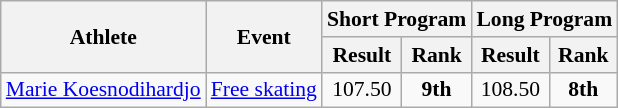<table class="wikitable" border="1" style="font-size:90%">
<tr>
<th rowspan=2>Athlete</th>
<th rowspan=2>Event</th>
<th colspan=2>Short Program</th>
<th colspan=2>Long Program</th>
</tr>
<tr>
<th>Result</th>
<th>Rank</th>
<th>Result</th>
<th>Rank</th>
</tr>
<tr>
<td><a href='#'>Marie Koesnodihardjo</a></td>
<td><a href='#'>Free skating</a></td>
<td align=center>107.50</td>
<td align=center><strong>9th</strong></td>
<td align=center>108.50</td>
<td align=center><strong>8th</strong></td>
</tr>
</table>
